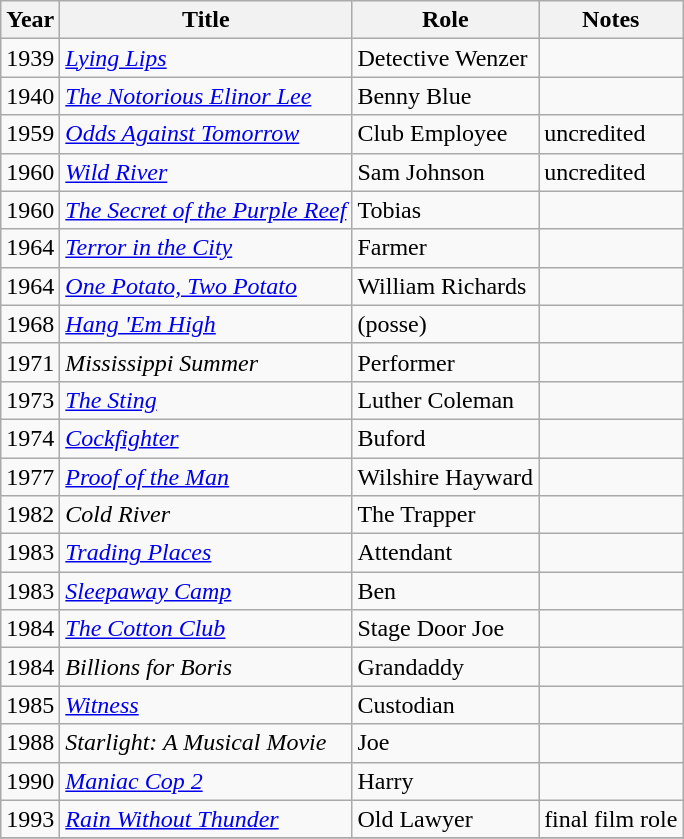<table class="wikitable plainrowheaders unsortable" style="margin-right: 0;">
<tr>
<th scope="col">Year</th>
<th scope="col">Title</th>
<th scope="col">Role</th>
<th scope="col" class="unsortable">Notes</th>
</tr>
<tr>
<td>1939</td>
<td><em><a href='#'>Lying Lips</a></em></td>
<td>Detective Wenzer</td>
<td></td>
</tr>
<tr>
<td>1940</td>
<td><em><a href='#'>The Notorious Elinor Lee</a></em></td>
<td>Benny Blue</td>
<td></td>
</tr>
<tr>
<td>1959</td>
<td><em><a href='#'>Odds Against Tomorrow</a></em></td>
<td>Club Employee</td>
<td>uncredited</td>
</tr>
<tr>
<td>1960</td>
<td><em><a href='#'>Wild River</a></em></td>
<td>Sam Johnson</td>
<td>uncredited</td>
</tr>
<tr>
<td>1960</td>
<td><em><a href='#'>The Secret of the Purple Reef</a></em></td>
<td>Tobias</td>
<td></td>
</tr>
<tr>
<td>1964</td>
<td><em><a href='#'>Terror in the City</a></em></td>
<td>Farmer</td>
<td></td>
</tr>
<tr>
<td>1964</td>
<td><em><a href='#'>One Potato, Two Potato</a></em></td>
<td>William Richards</td>
<td></td>
</tr>
<tr>
<td>1968</td>
<td><em><a href='#'>Hang 'Em High</a></em></td>
<td>(posse)</td>
<td></td>
</tr>
<tr>
<td>1971</td>
<td><em>Mississippi Summer</em></td>
<td>Performer</td>
<td></td>
</tr>
<tr>
<td>1973</td>
<td><em><a href='#'>The Sting</a></em></td>
<td>Luther Coleman</td>
<td></td>
</tr>
<tr>
<td>1974</td>
<td><em><a href='#'>Cockfighter</a></em></td>
<td>Buford</td>
<td></td>
</tr>
<tr>
<td>1977</td>
<td><em><a href='#'>Proof of the Man</a></em></td>
<td>Wilshire Hayward</td>
<td></td>
</tr>
<tr>
<td>1982</td>
<td><em>Cold River</em></td>
<td>The Trapper</td>
<td></td>
</tr>
<tr>
<td>1983</td>
<td><em><a href='#'>Trading Places</a></em></td>
<td>Attendant</td>
<td></td>
</tr>
<tr>
<td>1983</td>
<td><em><a href='#'>Sleepaway Camp</a></em></td>
<td>Ben</td>
<td></td>
</tr>
<tr>
<td>1984</td>
<td><em><a href='#'>The Cotton Club</a></em></td>
<td>Stage Door Joe</td>
<td></td>
</tr>
<tr>
<td>1984</td>
<td><em>Billions for Boris</em></td>
<td>Grandaddy</td>
<td></td>
</tr>
<tr>
<td>1985</td>
<td><em><a href='#'>Witness</a></em></td>
<td>Custodian</td>
<td></td>
</tr>
<tr>
<td>1988</td>
<td><em>Starlight: A Musical Movie</em></td>
<td>Joe</td>
<td></td>
</tr>
<tr>
<td>1990</td>
<td><em><a href='#'>Maniac Cop 2</a></em></td>
<td>Harry</td>
<td></td>
</tr>
<tr>
<td>1993</td>
<td><em><a href='#'>Rain Without Thunder</a></em></td>
<td>Old Lawyer</td>
<td>final film role</td>
</tr>
<tr>
</tr>
</table>
